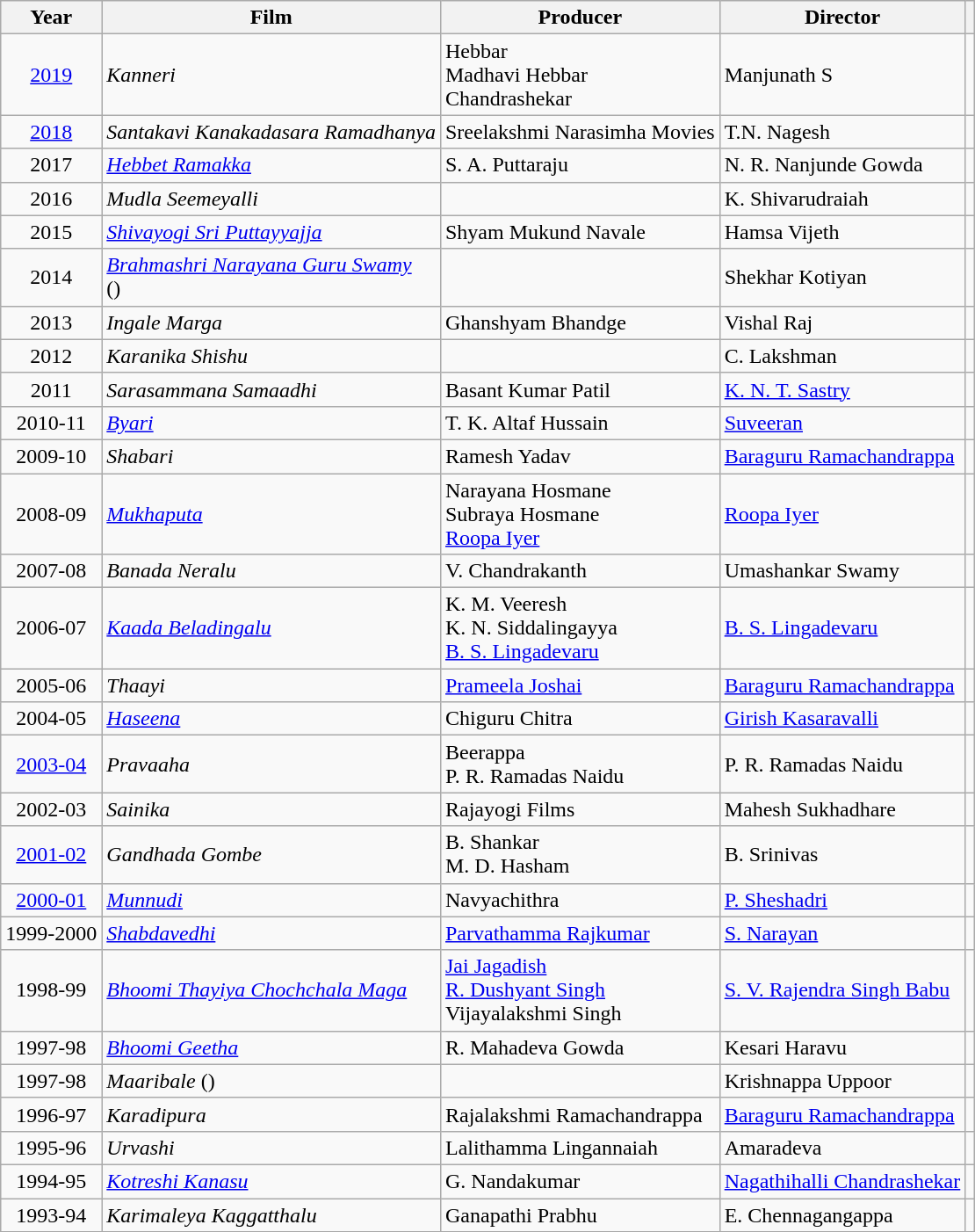<table class="wikitable sortable">
<tr>
<th>Year</th>
<th>Film</th>
<th>Producer</th>
<th>Director</th>
<th class="unsortable"></th>
</tr>
<tr>
<td align="center"><a href='#'>2019</a></td>
<td><em>Kanneri</em></td>
<td>Hebbar<br>Madhavi Hebbar<br>Chandrashekar</td>
<td>Manjunath S</td>
<td></td>
</tr>
<tr>
<td align="center"><a href='#'>2018</a></td>
<td><em>Santakavi Kanakadasara Ramadhanya</em></td>
<td>Sreelakshmi Narasimha Movies</td>
<td>T.N. Nagesh</td>
<td></td>
</tr>
<tr>
<td align="center">2017</td>
<td><em><a href='#'>Hebbet Ramakka</a></em></td>
<td>S. A. Puttaraju</td>
<td>N. R. Nanjunde Gowda</td>
<td></td>
</tr>
<tr>
<td align="center">2016</td>
<td><em>Mudla Seemeyalli</em></td>
<td></td>
<td>K. Shivarudraiah</td>
<td></td>
</tr>
<tr>
<td align="center">2015</td>
<td><em><a href='#'>Shivayogi Sri Puttayyajja</a></em></td>
<td>Shyam Mukund Navale</td>
<td>Hamsa Vijeth</td>
<td></td>
</tr>
<tr>
<td align="center">2014</td>
<td><em><a href='#'>Brahmashri Narayana Guru Swamy</a></em><br>()</td>
<td></td>
<td>Shekhar Kotiyan</td>
<td></td>
</tr>
<tr>
<td align="center">2013</td>
<td><em>Ingale Marga</em></td>
<td>Ghanshyam Bhandge</td>
<td>Vishal Raj</td>
<td></td>
</tr>
<tr>
<td align="center">2012</td>
<td><em>Karanika Shishu</em></td>
<td></td>
<td>C. Lakshman</td>
<td></td>
</tr>
<tr>
<td align="center">2011</td>
<td><em>Sarasammana Samaadhi</em></td>
<td>Basant Kumar Patil</td>
<td><a href='#'>K. N. T. Sastry</a></td>
<td></td>
</tr>
<tr>
<td align="center">2010-11</td>
<td><em><a href='#'>Byari</a></em></td>
<td>T. K. Altaf Hussain</td>
<td><a href='#'>Suveeran</a></td>
<td></td>
</tr>
<tr>
<td align="center">2009-10</td>
<td><em>Shabari</em></td>
<td>Ramesh Yadav</td>
<td><a href='#'>Baraguru Ramachandrappa</a></td>
<td></td>
</tr>
<tr>
<td align="center">2008-09</td>
<td><em><a href='#'>Mukhaputa</a></em></td>
<td>Narayana Hosmane<br>Subraya Hosmane<br><a href='#'>Roopa Iyer</a></td>
<td><a href='#'>Roopa Iyer</a></td>
<td></td>
</tr>
<tr>
<td align="center">2007-08</td>
<td><em>Banada Neralu</em></td>
<td>V. Chandrakanth</td>
<td>Umashankar Swamy</td>
<td></td>
</tr>
<tr>
<td align="center">2006-07</td>
<td><em><a href='#'>Kaada Beladingalu</a></em></td>
<td> K. M. Veeresh <br> K. N. Siddalingayya <br> <a href='#'>B. S. Lingadevaru</a></td>
<td><a href='#'>B. S. Lingadevaru</a></td>
<td></td>
</tr>
<tr>
<td align="center">2005-06</td>
<td><em>Thaayi</em></td>
<td><a href='#'>Prameela Joshai</a></td>
<td><a href='#'>Baraguru Ramachandrappa</a></td>
<td></td>
</tr>
<tr>
<td align="center">2004-05</td>
<td><em><a href='#'>Haseena</a></em></td>
<td>Chiguru Chitra</td>
<td><a href='#'>Girish Kasaravalli</a></td>
<td></td>
</tr>
<tr>
<td align="center"><a href='#'>2003-04</a></td>
<td><em>Pravaaha</em></td>
<td> Beerappa <br> P. R. Ramadas Naidu</td>
<td>P. R. Ramadas Naidu</td>
<td></td>
</tr>
<tr>
<td align="center">2002-03</td>
<td><em>Sainika</em></td>
<td>Rajayogi Films</td>
<td>Mahesh Sukhadhare</td>
<td></td>
</tr>
<tr>
<td align="center"><a href='#'>2001-02</a></td>
<td><em>Gandhada Gombe</em></td>
<td> B. Shankar <br> M. D. Hasham</td>
<td>B. Srinivas</td>
<td></td>
</tr>
<tr>
<td align="center"><a href='#'>2000-01</a></td>
<td><em><a href='#'>Munnudi</a></em></td>
<td>Navyachithra</td>
<td><a href='#'>P. Sheshadri</a></td>
<td></td>
</tr>
<tr>
<td align="center">1999-2000</td>
<td><em><a href='#'>Shabdavedhi</a></em></td>
<td><a href='#'>Parvathamma Rajkumar</a></td>
<td><a href='#'>S. Narayan</a></td>
<td></td>
</tr>
<tr>
<td align="center">1998-99</td>
<td><em><a href='#'>Bhoomi Thayiya Chochchala Maga</a></em></td>
<td> <a href='#'>Jai Jagadish</a> <br> <a href='#'>R. Dushyant Singh</a> <br> Vijayalakshmi Singh</td>
<td><a href='#'>S. V. Rajendra Singh Babu</a></td>
<td></td>
</tr>
<tr>
<td align="center">1997-98</td>
<td><em><a href='#'>Bhoomi Geetha</a></em></td>
<td>R. Mahadeva Gowda</td>
<td>Kesari Haravu</td>
<td></td>
</tr>
<tr>
<td align="center">1997-98</td>
<td><em>Maaribale</em> ()</td>
<td></td>
<td>Krishnappa Uppoor</td>
<td></td>
</tr>
<tr>
<td align="center">1996-97</td>
<td><em>Karadipura</em></td>
<td>Rajalakshmi Ramachandrappa</td>
<td><a href='#'>Baraguru Ramachandrappa</a></td>
<td></td>
</tr>
<tr>
<td align="center">1995-96</td>
<td><em>Urvashi</em></td>
<td>Lalithamma Lingannaiah</td>
<td>Amaradeva</td>
<td></td>
</tr>
<tr>
<td align="center">1994-95</td>
<td><em><a href='#'>Kotreshi Kanasu</a></em></td>
<td>G. Nandakumar</td>
<td><a href='#'>Nagathihalli Chandrashekar</a></td>
<td></td>
</tr>
<tr>
<td align="center">1993-94</td>
<td><em>Karimaleya Kaggatthalu</em></td>
<td>Ganapathi Prabhu</td>
<td>E. Chennagangappa</td>
<td></td>
</tr>
<tr>
</tr>
</table>
